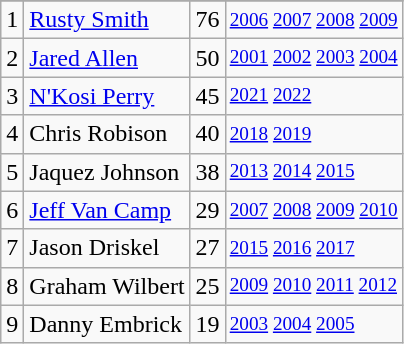<table class="wikitable">
<tr>
</tr>
<tr>
<td>1</td>
<td><a href='#'>Rusty Smith</a></td>
<td>76</td>
<td style="font-size:80%;"><a href='#'>2006</a> <a href='#'>2007</a> <a href='#'>2008</a> <a href='#'>2009</a></td>
</tr>
<tr>
<td>2</td>
<td><a href='#'>Jared Allen</a></td>
<td>50</td>
<td style="font-size:80%;"><a href='#'>2001</a> <a href='#'>2002</a> <a href='#'>2003</a> <a href='#'>2004</a></td>
</tr>
<tr>
<td>3</td>
<td><a href='#'>N'Kosi Perry</a></td>
<td>45</td>
<td style="font-size:80%;"><a href='#'>2021</a> <a href='#'>2022</a></td>
</tr>
<tr>
<td>4</td>
<td>Chris Robison</td>
<td>40</td>
<td style="font-size:80%;"><a href='#'>2018</a> <a href='#'>2019</a></td>
</tr>
<tr>
<td>5</td>
<td>Jaquez Johnson</td>
<td>38</td>
<td style="font-size:80%;"><a href='#'>2013</a> <a href='#'>2014</a> <a href='#'>2015</a></td>
</tr>
<tr>
<td>6</td>
<td><a href='#'>Jeff Van Camp</a></td>
<td>29</td>
<td style="font-size:80%;"><a href='#'>2007</a> <a href='#'>2008</a> <a href='#'>2009</a> <a href='#'>2010</a></td>
</tr>
<tr>
<td>7</td>
<td>Jason Driskel</td>
<td>27</td>
<td style="font-size:80%;"><a href='#'>2015</a> <a href='#'>2016</a> <a href='#'>2017</a></td>
</tr>
<tr>
<td>8</td>
<td>Graham Wilbert</td>
<td>25</td>
<td style="font-size:80%;"><a href='#'>2009</a> <a href='#'>2010</a> <a href='#'>2011</a> <a href='#'>2012</a></td>
</tr>
<tr>
<td>9</td>
<td>Danny Embrick</td>
<td>19</td>
<td style="font-size:80%;"><a href='#'>2003</a> <a href='#'>2004</a> <a href='#'>2005</a></td>
</tr>
</table>
